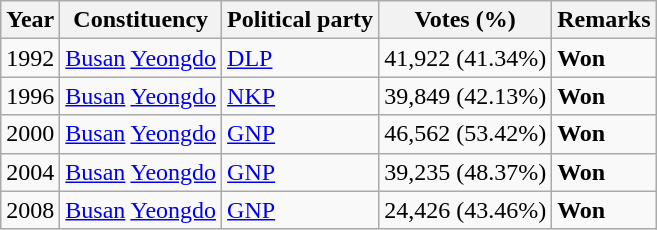<table class="wikitable">
<tr>
<th>Year</th>
<th>Constituency</th>
<th>Political party</th>
<th>Votes (%)</th>
<th>Remarks</th>
</tr>
<tr>
<td>1992</td>
<td><a href='#'>Busan</a> <a href='#'>Yeongdo</a></td>
<td><a href='#'>DLP</a></td>
<td>41,922 (41.34%)</td>
<td><strong>Won</strong></td>
</tr>
<tr>
<td>1996</td>
<td><a href='#'>Busan</a> <a href='#'>Yeongdo</a></td>
<td><a href='#'>NKP</a></td>
<td>39,849 (42.13%)</td>
<td><strong>Won</strong></td>
</tr>
<tr>
<td>2000</td>
<td><a href='#'>Busan</a> <a href='#'>Yeongdo</a></td>
<td><a href='#'>GNP</a></td>
<td>46,562 (53.42%)</td>
<td><strong>Won</strong></td>
</tr>
<tr>
<td>2004</td>
<td><a href='#'>Busan</a> <a href='#'>Yeongdo</a></td>
<td><a href='#'>GNP</a></td>
<td>39,235 (48.37%)</td>
<td><strong>Won</strong></td>
</tr>
<tr>
<td>2008</td>
<td><a href='#'>Busan</a> <a href='#'>Yeongdo</a></td>
<td><a href='#'>GNP</a></td>
<td>24,426 (43.46%)</td>
<td><strong>Won</strong></td>
</tr>
</table>
